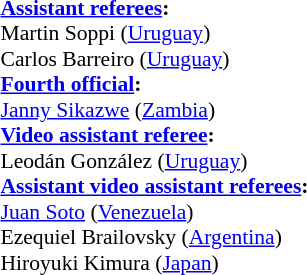<table style="width:100%; font-size:90%;">
<tr>
<td><br><strong><a href='#'>Assistant referees</a>:</strong>
<br>Martin Soppi (<a href='#'>Uruguay</a>)
<br>Carlos Barreiro (<a href='#'>Uruguay</a>)
<br><strong><a href='#'>Fourth official</a>:</strong>
<br><a href='#'>Janny Sikazwe</a> (<a href='#'>Zambia</a>)
<br><strong><a href='#'>Video assistant referee</a>:</strong>
<br>Leodán González (<a href='#'>Uruguay</a>)
<br><strong><a href='#'>Assistant video assistant referees</a>:</strong>
<br><a href='#'>Juan Soto</a> (<a href='#'>Venezuela</a>)
<br>Ezequiel Brailovsky (<a href='#'>Argentina</a>)
<br>Hiroyuki Kimura (<a href='#'>Japan</a>)</td>
</tr>
</table>
